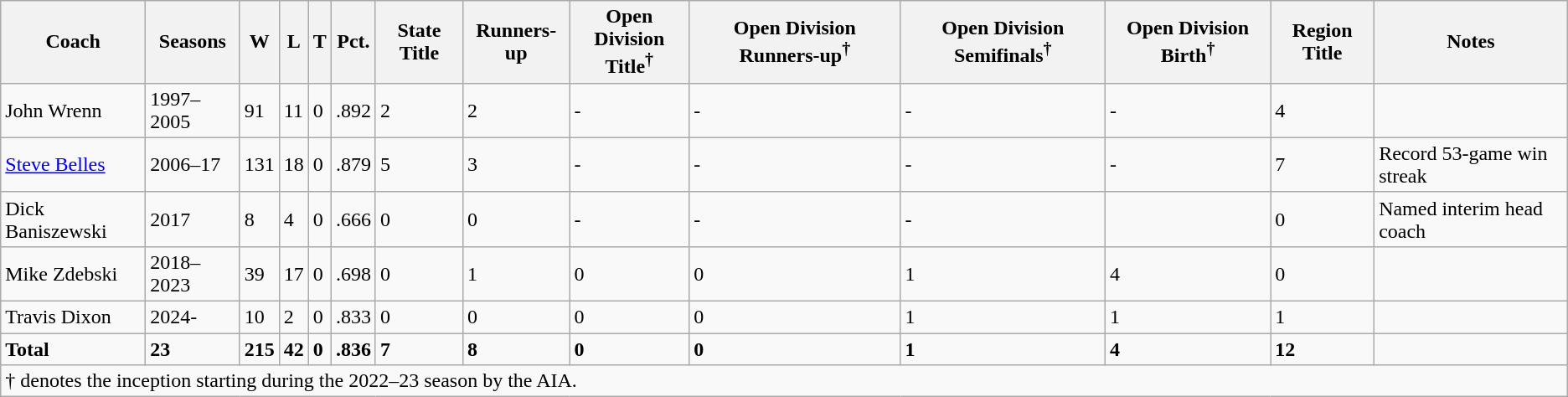<table class="wikitable">
<tr>
<th>Coach</th>
<th>Seasons</th>
<th>W</th>
<th>L</th>
<th>T</th>
<th>Pct.</th>
<th>State Title</th>
<th>Runners-up</th>
<th>Open Division<br>Title<sup>†</sup></th>
<th>Open Division Runners-up<sup>†</sup></th>
<th>Open Division Semifinals<sup>†</sup></th>
<th>Open  Division Birth<sup>†</sup></th>
<th>Region Title</th>
<th>Notes</th>
</tr>
<tr>
<td>John Wrenn</td>
<td>1997–2005</td>
<td>91</td>
<td>11</td>
<td>0</td>
<td>.892</td>
<td>2</td>
<td>2</td>
<td>-</td>
<td>-</td>
<td>-</td>
<td>-</td>
<td>4</td>
<td></td>
</tr>
<tr>
<td><a href='#'>Steve Belles</a></td>
<td>2006–17</td>
<td>131</td>
<td>18</td>
<td>0</td>
<td>.879</td>
<td>5</td>
<td>3</td>
<td>-</td>
<td>-</td>
<td>-</td>
<td>-</td>
<td>7</td>
<td>Record 53-game win streak</td>
</tr>
<tr>
<td>Dick Baniszewski</td>
<td>2017</td>
<td>8</td>
<td>4</td>
<td>0</td>
<td>.666</td>
<td>0</td>
<td>0</td>
<td>-</td>
<td>-</td>
<td>-</td>
<td></td>
<td>0</td>
<td>Named interim head coach</td>
</tr>
<tr>
<td>Mike Zdebski</td>
<td>2018–2023</td>
<td>39</td>
<td>17</td>
<td>0</td>
<td>.698</td>
<td>0</td>
<td>1</td>
<td>0</td>
<td>0</td>
<td>1</td>
<td>4</td>
<td>0</td>
<td></td>
</tr>
<tr>
<td>Travis Dixon</td>
<td>2024-</td>
<td>10</td>
<td>2</td>
<td>0</td>
<td>.833</td>
<td>0</td>
<td>0</td>
<td>0</td>
<td>0</td>
<td>1</td>
<td>1</td>
<td>1</td>
<td></td>
</tr>
<tr>
<td><strong>Total</strong></td>
<td><strong>23</strong></td>
<td><strong>215</strong></td>
<td><strong>42</strong></td>
<td><strong>0</strong></td>
<td><strong>.836</strong></td>
<td><strong>7</strong></td>
<td><strong>8</strong></td>
<td><strong>0</strong></td>
<td><strong>0</strong></td>
<td><strong>1</strong></td>
<td><strong>4</strong></td>
<td><strong>12</strong></td>
<td></td>
</tr>
<tr>
<td colspan="14">† denotes the inception starting during the 2022–23 season by the AIA.</td>
</tr>
</table>
